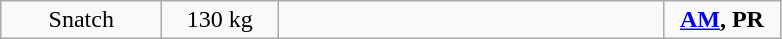<table class = "wikitable" style="text-align:center;">
<tr>
<td width=100>Snatch</td>
<td width=70>130 kg</td>
<td width=250></td>
<td width=70><strong><a href='#'>AM</a>, PR</strong></td>
</tr>
</table>
